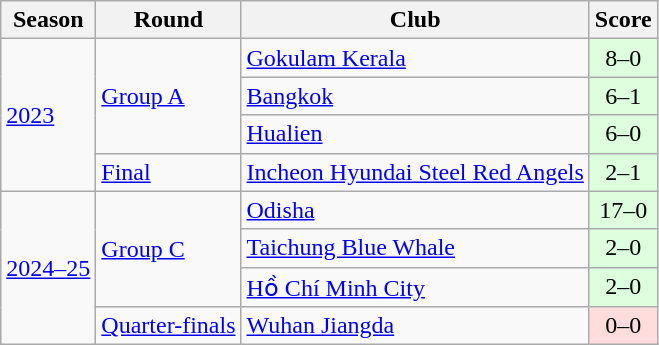<table class="wikitable">
<tr>
<th>Season</th>
<th>Round</th>
<th>Club</th>
<th>Score</th>
</tr>
<tr>
<td rowspan=4><a href='#'>2023</a></td>
<td rowspan=3><a href='#'>Group A</a></td>
<td> <a href='#'>Gokulam Kerala</a></td>
<td bgcolor=#dfd style="text-align:center;">8–0</td>
</tr>
<tr>
<td> <a href='#'>Bangkok</a></td>
<td bgcolor=#dfd style="text-align:center;">6–1</td>
</tr>
<tr>
<td> <a href='#'>Hualien</a></td>
<td bgcolor=#dfd style="text-align:center;">6–0</td>
</tr>
<tr>
<td><a href='#'>Final</a></td>
<td> <a href='#'>Incheon Hyundai Steel Red Angels</a></td>
<td bgcolor=#dfd style="text-align:center;">2–1</td>
</tr>
<tr>
<td rowspan=4><a href='#'>2024–25</a></td>
<td rowspan=3><a href='#'>Group C</a></td>
<td> <a href='#'>Odisha</a></td>
<td bgcolor=#dfd style="text-align:center;">17–0</td>
</tr>
<tr>
<td> <a href='#'>Taichung Blue Whale</a></td>
<td bgcolor=#dfd style="text-align:center;">2–0</td>
</tr>
<tr>
<td> <a href='#'>Hồ Chí Minh City</a></td>
<td bgcolor=#dfd style="text-align:center;">2–0</td>
</tr>
<tr>
<td><a href='#'>Quarter-finals</a></td>
<td> <a href='#'>Wuhan Jiangda</a></td>
<td bgcolor=#fdd style="text-align:center;">0–0 </td>
</tr>
</table>
